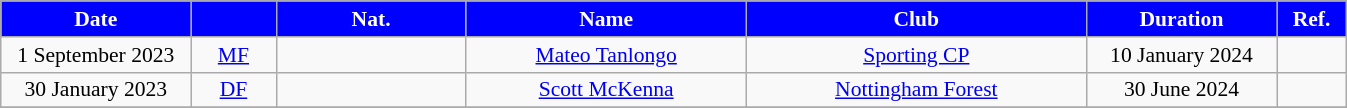<table class="wikitable" style="text-align:center; font-size:90%">
<tr>
<th style="background:#0000FF; color:#fff; width:120px;">Date</th>
<th style="background:#0000FF; color:#fff; width:50px;"></th>
<th style="background:#0000FF; color:#fff; width:120px;">Nat.</th>
<th style="background:#0000FF; color:#fff; width:180px;">Name</th>
<th style="background:#0000FF; color:#fff; width:220px;">Club</th>
<th style="background:#0000FF; color:#fff; width:120px;">Duration</th>
<th style="background:#0000FF; color:#fff; width:40px;">Ref.</th>
</tr>
<tr>
<td>1 September 2023</td>
<td><a href='#'>MF</a></td>
<td></td>
<td><a href='#'>Mateo Tanlongo</a></td>
<td> <a href='#'>Sporting CP</a></td>
<td>10 January 2024</td>
<td></td>
</tr>
<tr>
<td>30 January 2023</td>
<td><a href='#'>DF</a></td>
<td></td>
<td><a href='#'>Scott McKenna</a></td>
<td> <a href='#'>Nottingham Forest</a></td>
<td>30 June 2024</td>
<td></td>
</tr>
<tr>
</tr>
</table>
